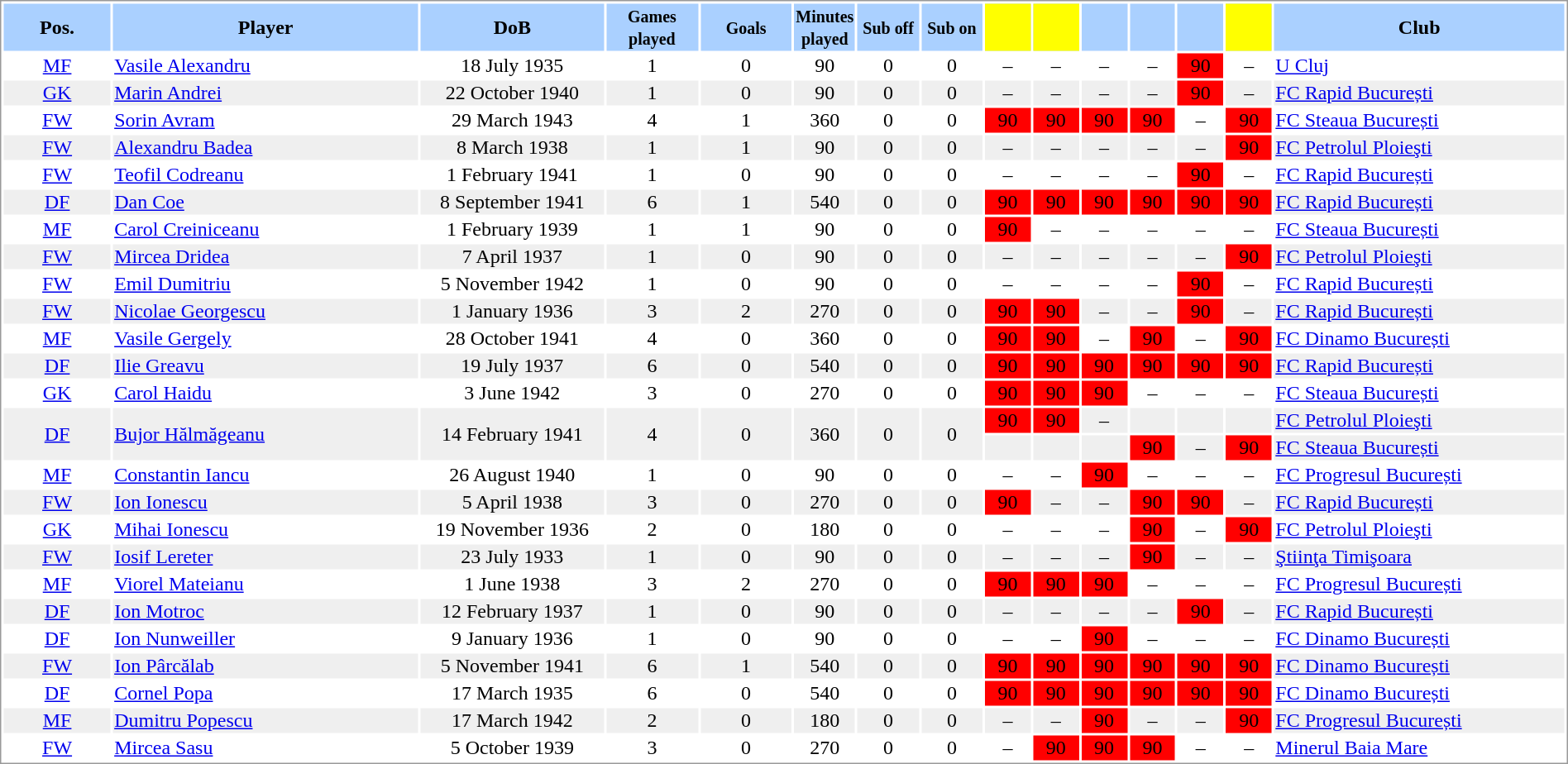<table border="0" width="100%" style="border: 1px solid #999; background-color:#FFFFFF; text-align:center">
<tr align="center" bgcolor="#AAD0FF">
<th width=7%>Pos.</th>
<th width=20%>Player</th>
<th width=12%>DoB</th>
<th width=6%><small>Games<br>played</small></th>
<th width=6%><small>Goals</small></th>
<th width=4%><small>Minutes<br>played</small></th>
<th width=4%><small>Sub off</small></th>
<th width=4%><small>Sub on</small></th>
<th width=3% bgcolor=yellow></th>
<th width=3% bgcolor=yellow></th>
<th width=3%></th>
<th width=3%></th>
<th width=3%></th>
<th width=3% bgcolor=yellow></th>
<th width=27%>Club</th>
</tr>
<tr>
<td><a href='#'>MF</a></td>
<td align="left"><a href='#'>Vasile Alexandru</a></td>
<td>18 July 1935</td>
<td>1</td>
<td>0</td>
<td>90</td>
<td>0</td>
<td>0</td>
<td>–</td>
<td>–</td>
<td>–</td>
<td>–</td>
<td bgcolor=red>90</td>
<td>–</td>
<td align="left"> <a href='#'>U Cluj</a></td>
</tr>
<tr bgcolor="#EFEFEF">
<td><a href='#'>GK</a></td>
<td align="left"><a href='#'>Marin Andrei</a></td>
<td>22 October 1940</td>
<td>1</td>
<td>0</td>
<td>90</td>
<td>0</td>
<td>0</td>
<td>–</td>
<td>–</td>
<td>–</td>
<td>–</td>
<td bgcolor=red>90</td>
<td>–</td>
<td align="left"> <a href='#'>FC Rapid București</a></td>
</tr>
<tr>
<td><a href='#'>FW</a></td>
<td align="left"><a href='#'>Sorin Avram</a></td>
<td>29 March 1943</td>
<td>4</td>
<td>1</td>
<td>360</td>
<td>0</td>
<td>0</td>
<td bgcolor=red>90</td>
<td bgcolor=red>90</td>
<td bgcolor=red>90</td>
<td bgcolor=red>90</td>
<td>–</td>
<td bgcolor=red>90</td>
<td align="left"> <a href='#'>FC Steaua București</a></td>
</tr>
<tr bgcolor="#EFEFEF">
<td><a href='#'>FW</a></td>
<td align="left"><a href='#'>Alexandru Badea</a></td>
<td>8 March 1938</td>
<td>1</td>
<td>1</td>
<td>90</td>
<td>0</td>
<td>0</td>
<td>–</td>
<td>–</td>
<td>–</td>
<td>–</td>
<td>–</td>
<td bgcolor=red>90</td>
<td align="left"> <a href='#'>FC Petrolul Ploieşti</a></td>
</tr>
<tr>
<td><a href='#'>FW</a></td>
<td align="left"><a href='#'>Teofil Codreanu</a></td>
<td>1 February 1941</td>
<td>1</td>
<td>0</td>
<td>90</td>
<td>0</td>
<td>0</td>
<td>–</td>
<td>–</td>
<td>–</td>
<td>–</td>
<td bgcolor=red>90</td>
<td>–</td>
<td align="left"> <a href='#'>FC Rapid București</a></td>
</tr>
<tr bgcolor="#EFEFEF">
<td><a href='#'>DF</a></td>
<td align="left"><a href='#'>Dan Coe</a></td>
<td>8 September 1941</td>
<td>6</td>
<td>1</td>
<td>540</td>
<td>0</td>
<td>0</td>
<td bgcolor=red>90</td>
<td bgcolor=red>90</td>
<td bgcolor=red>90</td>
<td bgcolor=red>90</td>
<td bgcolor=red>90</td>
<td bgcolor=red>90</td>
<td align="left"> <a href='#'>FC Rapid București</a></td>
</tr>
<tr>
<td><a href='#'>MF</a></td>
<td align="left"><a href='#'>Carol Creiniceanu</a></td>
<td>1 February 1939</td>
<td>1</td>
<td>1</td>
<td>90</td>
<td>0</td>
<td>0</td>
<td bgcolor=red>90</td>
<td>–</td>
<td>–</td>
<td>–</td>
<td>–</td>
<td>–</td>
<td align="left"> <a href='#'>FC Steaua București</a></td>
</tr>
<tr bgcolor="#EFEFEF">
<td><a href='#'>FW</a></td>
<td align="left"><a href='#'>Mircea Dridea</a></td>
<td>7 April 1937</td>
<td>1</td>
<td>0</td>
<td>90</td>
<td>0</td>
<td>0</td>
<td>–</td>
<td>–</td>
<td>–</td>
<td>–</td>
<td>–</td>
<td bgcolor=red>90</td>
<td align="left"> <a href='#'>FC Petrolul Ploieşti</a></td>
</tr>
<tr>
<td><a href='#'>FW</a></td>
<td align="left"><a href='#'>Emil Dumitriu</a></td>
<td>5 November 1942</td>
<td>1</td>
<td>0</td>
<td>90</td>
<td>0</td>
<td>0</td>
<td>–</td>
<td>–</td>
<td>–</td>
<td>–</td>
<td bgcolor=red>90</td>
<td>–</td>
<td align="left"> <a href='#'>FC Rapid București</a></td>
</tr>
<tr bgcolor="#EFEFEF">
<td><a href='#'>FW</a></td>
<td align="left"><a href='#'>Nicolae Georgescu</a></td>
<td>1 January 1936</td>
<td>3</td>
<td>2</td>
<td>270</td>
<td>0</td>
<td>0</td>
<td bgcolor=red>90</td>
<td bgcolor=red>90</td>
<td>–</td>
<td>–</td>
<td bgcolor=red>90</td>
<td>–</td>
<td align="left"> <a href='#'>FC Rapid București</a></td>
</tr>
<tr>
<td><a href='#'>MF</a></td>
<td align="left"><a href='#'>Vasile Gergely</a></td>
<td>28 October 1941</td>
<td>4</td>
<td>0</td>
<td>360</td>
<td>0</td>
<td>0</td>
<td bgcolor=red>90</td>
<td bgcolor=red>90</td>
<td>–</td>
<td bgcolor=red>90</td>
<td>–</td>
<td bgcolor=red>90</td>
<td align="left"> <a href='#'>FC Dinamo București</a></td>
</tr>
<tr bgcolor="#EFEFEF">
<td><a href='#'>DF</a></td>
<td align="left"><a href='#'>Ilie Greavu</a></td>
<td>19 July 1937</td>
<td>6</td>
<td>0</td>
<td>540</td>
<td>0</td>
<td>0</td>
<td bgcolor=red>90</td>
<td bgcolor=red>90</td>
<td bgcolor=red>90</td>
<td bgcolor=red>90</td>
<td bgcolor=red>90</td>
<td bgcolor=red>90</td>
<td align="left"> <a href='#'>FC Rapid București</a></td>
</tr>
<tr>
<td><a href='#'>GK</a></td>
<td align="left"><a href='#'>Carol Haidu</a></td>
<td>3 June 1942</td>
<td>3</td>
<td>0</td>
<td>270</td>
<td>0</td>
<td>0</td>
<td bgcolor=red>90</td>
<td bgcolor=red>90</td>
<td bgcolor=red>90</td>
<td>–</td>
<td>–</td>
<td>–</td>
<td align="left"> <a href='#'>FC Steaua București</a></td>
</tr>
<tr bgcolor="#EFEFEF">
<td rowspan=2><a href='#'>DF</a></td>
<td align="left" rowspan=2><a href='#'>Bujor Hălmăgeanu</a></td>
<td rowspan=2>14 February 1941</td>
<td rowspan=2>4</td>
<td rowspan=2>0</td>
<td rowspan=2>360</td>
<td rowspan=2>0</td>
<td rowspan=2>0</td>
<td bgcolor=red>90</td>
<td bgcolor=red>90</td>
<td>–</td>
<td></td>
<td></td>
<td></td>
<td align="left"> <a href='#'>FC Petrolul Ploieşti</a></td>
</tr>
<tr bgcolor="#EFEFEF">
<td></td>
<td></td>
<td></td>
<td bgcolor=red>90</td>
<td>–</td>
<td bgcolor=red>90</td>
<td align="left"> <a href='#'>FC Steaua București</a></td>
</tr>
<tr>
<td><a href='#'>MF</a></td>
<td align="left"><a href='#'>Constantin Iancu</a></td>
<td>26 August 1940</td>
<td>1</td>
<td>0</td>
<td>90</td>
<td>0</td>
<td>0</td>
<td>–</td>
<td>–</td>
<td bgcolor=red>90</td>
<td>–</td>
<td>–</td>
<td>–</td>
<td align="left"> <a href='#'>FC Progresul București</a></td>
</tr>
<tr bgcolor="#EFEFEF">
<td><a href='#'>FW</a></td>
<td align="left"><a href='#'>Ion Ionescu</a></td>
<td>5 April 1938</td>
<td>3</td>
<td>0</td>
<td>270</td>
<td>0</td>
<td>0</td>
<td bgcolor=red>90</td>
<td>–</td>
<td>–</td>
<td bgcolor=red>90</td>
<td bgcolor=red>90</td>
<td>–</td>
<td align="left"> <a href='#'>FC Rapid București</a></td>
</tr>
<tr>
<td><a href='#'>GK</a></td>
<td align="left"><a href='#'>Mihai Ionescu</a></td>
<td>19 November 1936</td>
<td>2</td>
<td>0</td>
<td>180</td>
<td>0</td>
<td>0</td>
<td>–</td>
<td>–</td>
<td>–</td>
<td bgcolor=red>90</td>
<td>–</td>
<td bgcolor=red>90</td>
<td align="left"> <a href='#'>FC Petrolul Ploieşti</a></td>
</tr>
<tr bgcolor="#EFEFEF">
<td><a href='#'>FW</a></td>
<td align="left"><a href='#'>Iosif Lereter</a></td>
<td>23 July 1933</td>
<td>1</td>
<td>0</td>
<td>90</td>
<td>0</td>
<td>0</td>
<td>–</td>
<td>–</td>
<td>–</td>
<td bgcolor=red>90</td>
<td>–</td>
<td>–</td>
<td align="left"> <a href='#'>Ştiinţa Timişoara</a></td>
</tr>
<tr>
<td><a href='#'>MF</a></td>
<td align="left"><a href='#'>Viorel Mateianu</a></td>
<td>1 June 1938</td>
<td>3</td>
<td>2</td>
<td>270</td>
<td>0</td>
<td>0</td>
<td bgcolor=red>90</td>
<td bgcolor=red>90</td>
<td bgcolor=red>90</td>
<td>–</td>
<td>–</td>
<td>–</td>
<td align="left"> <a href='#'>FC Progresul București</a></td>
</tr>
<tr bgcolor="#EFEFEF">
<td><a href='#'>DF</a></td>
<td align="left"><a href='#'>Ion Motroc</a></td>
<td>12 February 1937</td>
<td>1</td>
<td>0</td>
<td>90</td>
<td>0</td>
<td>0</td>
<td>–</td>
<td>–</td>
<td>–</td>
<td>–</td>
<td bgcolor=red>90</td>
<td>–</td>
<td align="left"> <a href='#'>FC Rapid București</a></td>
</tr>
<tr>
<td><a href='#'>DF</a></td>
<td align="left"><a href='#'>Ion Nunweiller</a></td>
<td>9 January 1936</td>
<td>1</td>
<td>0</td>
<td>90</td>
<td>0</td>
<td>0</td>
<td>–</td>
<td>–</td>
<td bgcolor=red>90</td>
<td>–</td>
<td>–</td>
<td>–</td>
<td align="left"> <a href='#'>FC Dinamo București</a></td>
</tr>
<tr bgcolor="#EFEFEF">
<td><a href='#'>FW</a></td>
<td align="left"><a href='#'>Ion Pârcălab</a></td>
<td>5 November 1941</td>
<td>6</td>
<td>1</td>
<td>540</td>
<td>0</td>
<td>0</td>
<td bgcolor=red>90</td>
<td bgcolor=red>90</td>
<td bgcolor=red>90</td>
<td bgcolor=red>90</td>
<td bgcolor=red>90</td>
<td bgcolor=red>90</td>
<td align="left"> <a href='#'>FC Dinamo București</a></td>
</tr>
<tr>
<td><a href='#'>DF</a></td>
<td align="left"><a href='#'>Cornel Popa</a></td>
<td>17 March 1935</td>
<td>6</td>
<td>0</td>
<td>540</td>
<td>0</td>
<td>0</td>
<td bgcolor=red>90</td>
<td bgcolor=red>90</td>
<td bgcolor=red>90</td>
<td bgcolor=red>90</td>
<td bgcolor=red>90</td>
<td bgcolor=red>90</td>
<td align="left"> <a href='#'>FC Dinamo București</a></td>
</tr>
<tr bgcolor="#EFEFEF">
<td><a href='#'>MF</a></td>
<td align="left"><a href='#'>Dumitru Popescu</a></td>
<td>17 March 1942</td>
<td>2</td>
<td>0</td>
<td>180</td>
<td>0</td>
<td>0</td>
<td>–</td>
<td>–</td>
<td bgcolor=red>90</td>
<td>–</td>
<td>–</td>
<td bgcolor=red>90</td>
<td align="left"> <a href='#'>FC Progresul București</a></td>
</tr>
<tr>
<td><a href='#'>FW</a></td>
<td align="left"><a href='#'>Mircea Sasu</a></td>
<td>5 October 1939</td>
<td>3</td>
<td>0</td>
<td>270</td>
<td>0</td>
<td>0</td>
<td>–</td>
<td bgcolor=red>90</td>
<td bgcolor=red>90</td>
<td bgcolor=red>90</td>
<td>–</td>
<td>–</td>
<td align="left"> <a href='#'>Minerul Baia Mare</a></td>
</tr>
</table>
